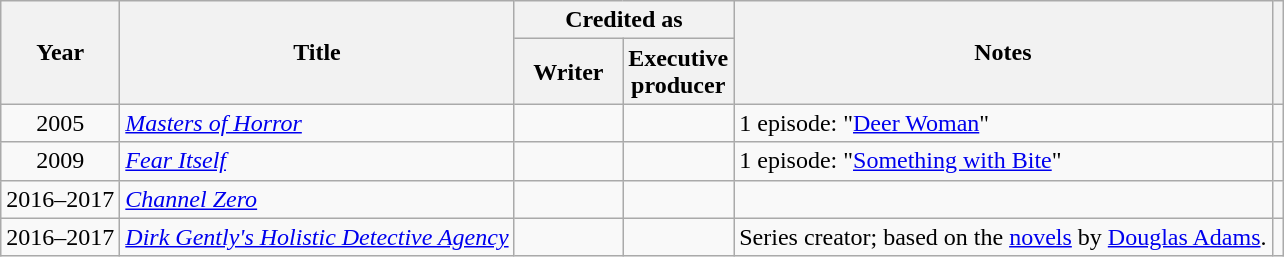<table class="wikitable" style="text-align:center; margin-right:auto; margin-right:auto">
<tr>
<th rowspan="2">Year</th>
<th rowspan="2">Title</th>
<th colspan="2">Credited as</th>
<th rowspan="2">Notes</th>
<th rowspan="2"></th>
</tr>
<tr>
<th style="width:65px;">Writer</th>
<th style="width:65px;">Executive producer</th>
</tr>
<tr>
<td>2005</td>
<td style="text-align:left;"><em><a href='#'>Masters of Horror</a></em></td>
<td></td>
<td></td>
<td style="text-align:left;">1 episode: "<a href='#'>Deer Woman</a>"</td>
<td></td>
</tr>
<tr>
<td>2009</td>
<td style="text-align:left;"><em><a href='#'>Fear Itself</a></em></td>
<td></td>
<td></td>
<td style="text-align:left;">1 episode: "<a href='#'>Something with Bite</a>"</td>
<td></td>
</tr>
<tr>
<td>2016–2017</td>
<td style="text-align:left;"><em><a href='#'>Channel Zero</a></em></td>
<td></td>
<td></td>
<td style="text-align:left;"></td>
<td></td>
</tr>
<tr>
<td>2016–2017</td>
<td style="text-align:left;"><em><a href='#'>Dirk Gently's Holistic Detective Agency</a></em></td>
<td></td>
<td></td>
<td style="text-align:left;">Series creator; based on the <a href='#'>novels</a> by <a href='#'>Douglas Adams</a>.</td>
<td></td>
</tr>
</table>
